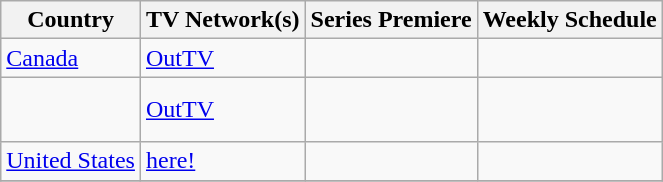<table class="wikitable">
<tr>
<th>Country</th>
<th>TV Network(s)</th>
<th>Series Premiere</th>
<th>Weekly Schedule</th>
</tr>
<tr>
<td> <a href='#'>Canada</a></td>
<td><a href='#'>OutTV</a></td>
<td></td>
<td></td>
</tr>
<tr>
<td><br><br></td>
<td><a href='#'>OutTV</a></td>
<td></td>
<td></td>
</tr>
<tr>
<td> <a href='#'>United States</a></td>
<td><a href='#'>here!</a></td>
<td></td>
<td></td>
</tr>
<tr>
</tr>
</table>
